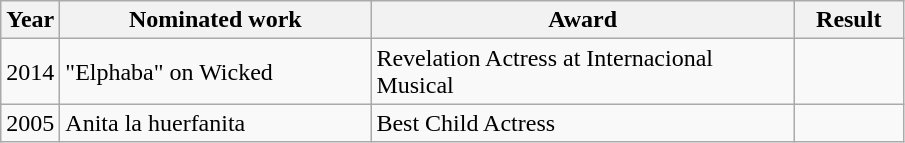<table class="wikitable">
<tr>
<th>Year</th>
<th width="200">Nominated work</th>
<th width="275">Award</th>
<th width="65">Result</th>
</tr>
<tr>
<td>2014</td>
<td>"Elphaba" on Wicked</td>
<td>Revelation Actress at Internacional Musical</td>
<td></td>
</tr>
<tr>
<td>2005</td>
<td>Anita la huerfanita</td>
<td>Best Child Actress</td>
<td></td>
</tr>
</table>
